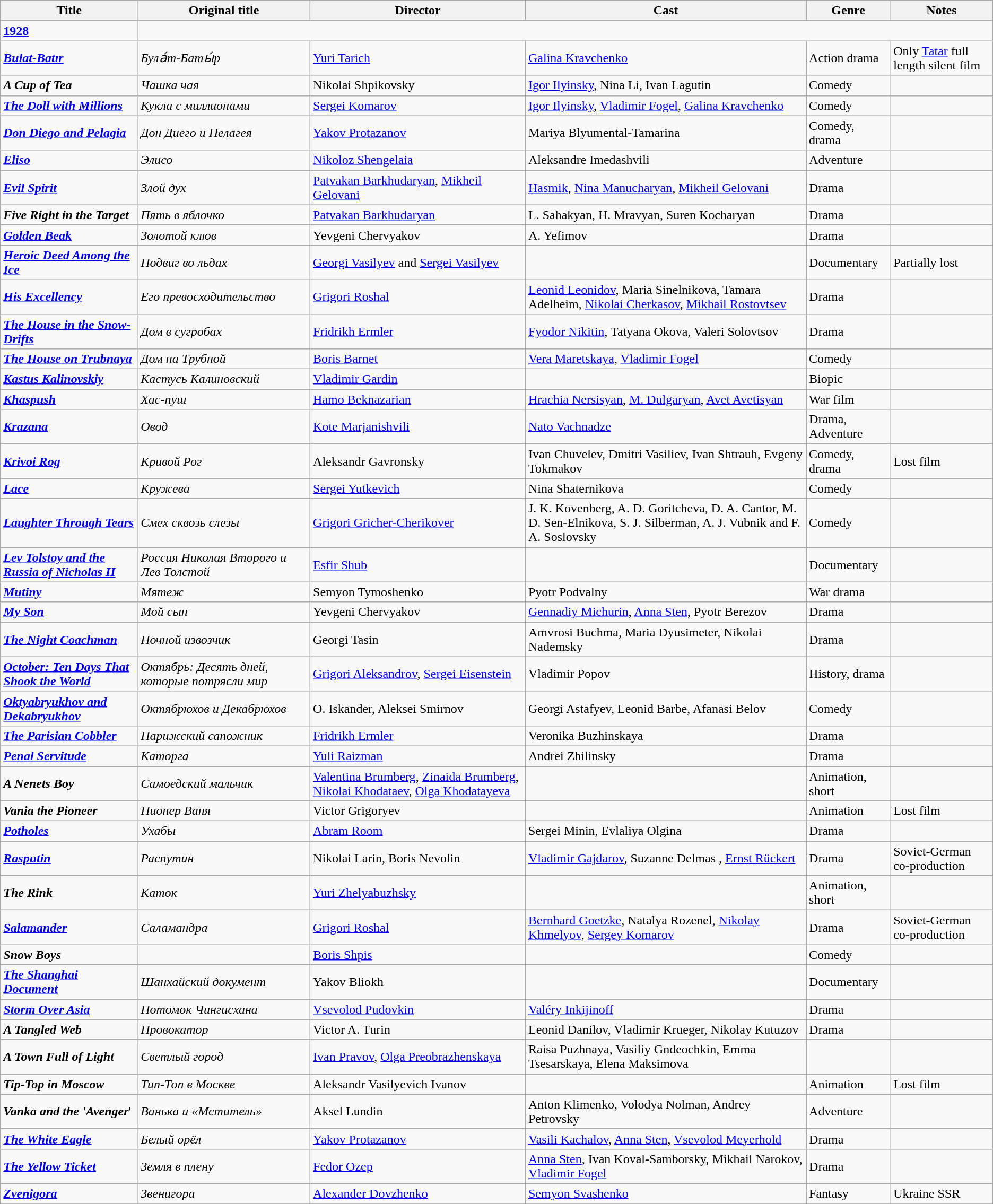<table class="wikitable">
<tr>
<th>Title</th>
<th>Original title</th>
<th>Director</th>
<th>Cast</th>
<th>Genre</th>
<th>Notes</th>
</tr>
<tr>
<td><strong><a href='#'>1928</a></strong></td>
</tr>
<tr>
<td><strong><em><a href='#'>Bulat-Batır</a></em></strong></td>
<td><em>Була́т-Баты́р</em></td>
<td><a href='#'>Yuri Tarich</a></td>
<td><a href='#'>Galina Kravchenko</a></td>
<td>Action drama</td>
<td>Only <a href='#'>Tatar</a> full length silent film</td>
</tr>
<tr>
<td><strong><em>A Cup of Tea</em></strong></td>
<td><em>Чашка чая</em></td>
<td>Nikolai Shpikovsky</td>
<td><a href='#'>Igor Ilyinsky</a>, Nina Li, Ivan Lagutin</td>
<td>Comedy</td>
<td></td>
</tr>
<tr>
<td><strong><em><a href='#'>The Doll with Millions</a></em></strong></td>
<td><em>Кукла с миллионами</em></td>
<td><a href='#'>Sergei Komarov</a></td>
<td><a href='#'>Igor Ilyinsky</a>, <a href='#'>Vladimir Fogel</a>, <a href='#'>Galina Kravchenko</a></td>
<td>Comedy</td>
<td></td>
</tr>
<tr>
<td><strong><em><a href='#'>Don Diego and Pelagia</a></em></strong></td>
<td><em>Дон Диего и Пелагея</em></td>
<td><a href='#'>Yakov Protazanov</a></td>
<td>Mariya Blyumental-Tamarina</td>
<td>Comedy, drama</td>
<td></td>
</tr>
<tr>
<td><strong><em><a href='#'>Eliso</a></em></strong></td>
<td><em>Элисо</em></td>
<td><a href='#'>Nikoloz Shengelaia</a></td>
<td>Aleksandre Imedashvili</td>
<td>Adventure</td>
<td></td>
</tr>
<tr>
<td><strong><em><a href='#'>Evil Spirit</a></em></strong></td>
<td><em>Злой дух</em></td>
<td><a href='#'>Patvakan Barkhudaryan</a>, <a href='#'>Mikheil Gelovani</a></td>
<td><a href='#'>Hasmik</a>, <a href='#'>Nina Manucharyan</a>, <a href='#'>Mikheil Gelovani</a></td>
<td>Drama</td>
<td></td>
</tr>
<tr>
<td><strong><em>Five Right in the Target</em></strong></td>
<td><em>Пять в яблочко</em></td>
<td><a href='#'>Patvakan Barkhudaryan</a></td>
<td>L. Sahakyan, H. Mravyan, Suren Kocharyan</td>
<td>Drama</td>
<td></td>
</tr>
<tr>
<td><strong><em><a href='#'>Golden Beak</a></em></strong></td>
<td><em>Золотой клюв</em></td>
<td>Yevgeni Chervyakov</td>
<td>A. Yefimov</td>
<td>Drama</td>
<td></td>
</tr>
<tr>
<td><strong><em><a href='#'>Heroic Deed Among the Ice</a></em></strong></td>
<td><em>Подвиг во льдах</em></td>
<td><a href='#'>Georgi Vasilyev</a> and <a href='#'>Sergei Vasilyev</a></td>
<td></td>
<td>Documentary</td>
<td>Partially lost</td>
</tr>
<tr>
<td><strong><em><a href='#'>His Excellency</a></em></strong></td>
<td><em>Его превосходительство</em></td>
<td><a href='#'>Grigori Roshal</a></td>
<td><a href='#'>Leonid Leonidov</a>, Maria Sinelnikova, Tamara Adelheim, <a href='#'>Nikolai Cherkasov</a>, <a href='#'>Mikhail Rostovtsev</a></td>
<td>Drama</td>
<td></td>
</tr>
<tr>
<td><strong><em><a href='#'>The House in the Snow-Drifts</a></em></strong></td>
<td><em>Дом в сугробах</em></td>
<td><a href='#'>Fridrikh Ermler</a></td>
<td><a href='#'>Fyodor Nikitin</a>, Tatyana Okova, Valeri Solovtsov</td>
<td>Drama</td>
<td></td>
</tr>
<tr>
<td><strong><em><a href='#'>The House on Trubnaya</a></em></strong></td>
<td><em>Дом на Трубной</em></td>
<td><a href='#'>Boris Barnet</a></td>
<td><a href='#'>Vera Maretskaya</a>, <a href='#'>Vladimir Fogel</a></td>
<td>Comedy</td>
<td></td>
</tr>
<tr>
<td><strong><em><a href='#'>Kastus Kalinovskiy</a></em></strong></td>
<td><em>Кастусь Калиновский</em></td>
<td><a href='#'>Vladimir Gardin</a></td>
<td></td>
<td>Biopic</td>
<td></td>
</tr>
<tr>
<td><strong><em><a href='#'>Khaspush</a></em></strong></td>
<td><em>Хас-пуш</em></td>
<td><a href='#'>Hamo Beknazarian</a></td>
<td><a href='#'>Hrachia Nersisyan</a>, <a href='#'>M. Dulgaryan</a>, <a href='#'>Avet Avetisyan</a></td>
<td>War film</td>
<td></td>
</tr>
<tr>
<td><strong><em><a href='#'>Krazana</a></em></strong></td>
<td><em>Овод</em></td>
<td><a href='#'>Kote Marjanishvili</a></td>
<td><a href='#'>Nato Vachnadze</a></td>
<td>Drama, Adventure</td>
<td></td>
</tr>
<tr>
<td><strong><em><a href='#'>Krivoi Rog</a></em></strong></td>
<td><em>Кривой Рог</em></td>
<td>Aleksandr Gavronsky</td>
<td>Ivan Chuvelev, Dmitri Vasiliev, Ivan Shtrauh, Evgeny Tokmakov</td>
<td>Comedy, drama</td>
<td>Lost film</td>
</tr>
<tr>
<td><strong><em><a href='#'>Lace</a></em></strong></td>
<td><em>Кружева</em></td>
<td><a href='#'>Sergei Yutkevich</a></td>
<td>Nina Shaternikova</td>
<td>Comedy</td>
<td></td>
</tr>
<tr>
<td><strong><em><a href='#'>Laughter Through Tears</a></em></strong></td>
<td><em>Смех сквозь слезы</em></td>
<td><a href='#'>Grigori Gricher-Cherikover</a></td>
<td>J. K. Kovenberg, A. D. Goritcheva, D. A. Cantor, M. D. Sen-Elnikova, S. J. Silberman, A. J. Vubnik and F. A. Soslovsky</td>
<td>Comedy</td>
<td></td>
</tr>
<tr>
<td><strong><em><a href='#'>Lev Tolstoy and the Russia of Nicholas II</a></em></strong></td>
<td><em>Россия Николая Второго и Лев Толстой</em></td>
<td><a href='#'>Esfir Shub</a></td>
<td></td>
<td>Documentary</td>
<td></td>
</tr>
<tr>
<td><strong><em><a href='#'>Mutiny</a></em></strong></td>
<td><em>Мятеж</em></td>
<td>Semyon Tymoshenko</td>
<td>Pyotr Podvalny</td>
<td>War drama</td>
<td></td>
</tr>
<tr>
<td><strong><em><a href='#'>My Son</a></em></strong></td>
<td><em>Мой сын</em></td>
<td>Yevgeni Chervyakov</td>
<td><a href='#'>Gennadiy Michurin</a>, <a href='#'>Anna Sten</a>, Pyotr Berezov</td>
<td>Drama</td>
<td></td>
</tr>
<tr>
<td><strong><em><a href='#'>The Night Coachman</a></em></strong></td>
<td><em>Ночной извозчик</em></td>
<td>Georgi Tasin</td>
<td>Amvrosi Buchma, Maria Dyusimeter, Nikolai Nademsky</td>
<td>Drama</td>
<td></td>
</tr>
<tr>
<td><strong><em><a href='#'>October: Ten Days That Shook the World</a></em></strong></td>
<td><em>Октябрь: Десять дней, которые потрясли мир</em></td>
<td><a href='#'>Grigori Aleksandrov</a>, <a href='#'>Sergei Eisenstein</a></td>
<td>Vladimir Popov</td>
<td>History, drama</td>
<td></td>
</tr>
<tr>
<td><strong><em><a href='#'>Oktyabryukhov and Dekabryukhov</a></em></strong></td>
<td><em>Октябрюхов и Декабрюхов</em></td>
<td>O. Iskander, Aleksei Smirnov</td>
<td>Georgi Astafyev, Leonid Barbe, Afanasi Belov</td>
<td>Comedy</td>
<td></td>
</tr>
<tr>
<td><strong><em><a href='#'>The Parisian Cobbler</a></em></strong></td>
<td><em>Парижский сапожник</em></td>
<td><a href='#'>Fridrikh Ermler</a></td>
<td>Veronika Buzhinskaya</td>
<td>Drama</td>
<td></td>
</tr>
<tr>
<td><strong><em><a href='#'>Penal Servitude</a></em></strong></td>
<td><em>Каторга</em></td>
<td><a href='#'>Yuli Raizman</a></td>
<td>Andrei Zhilinsky</td>
<td>Drama</td>
<td></td>
</tr>
<tr>
<td><strong><em>A Nenets Boy</em></strong></td>
<td><em>Самоедский мальчик</em></td>
<td><a href='#'>Valentina Brumberg</a>, <a href='#'>Zinaida Brumberg</a>, <a href='#'>Nikolai Khodataev</a>, <a href='#'>Olga Khodatayeva</a></td>
<td></td>
<td>Animation, short</td>
<td></td>
</tr>
<tr>
<td><strong><em>Vania the Pioneer</em></strong></td>
<td><em>Пионер Ваня</em></td>
<td>Victor Grigoryev</td>
<td></td>
<td>Animation</td>
<td>Lost film</td>
</tr>
<tr>
<td><strong><em><a href='#'>Potholes</a></em></strong></td>
<td><em>Ухабы</em></td>
<td><a href='#'>Abram Room</a></td>
<td>Sergei Minin, Evlaliya Olgina</td>
<td>Drama</td>
<td></td>
</tr>
<tr>
<td><strong><em><a href='#'>Rasputin</a></em></strong></td>
<td><em>Распутин</em></td>
<td>Nikolai Larin, Boris Nevolin</td>
<td><a href='#'>Vladimir Gajdarov</a>, Suzanne Delmas , <a href='#'>Ernst Rückert</a></td>
<td>Drama</td>
<td>Soviet-German co-production</td>
</tr>
<tr>
<td><strong><em>The Rink</em></strong></td>
<td><em>Каток</em></td>
<td><a href='#'>Yuri Zhelyabuzhsky</a></td>
<td></td>
<td>Animation, short</td>
<td></td>
</tr>
<tr>
<td><strong><em><a href='#'>Salamander</a></em></strong></td>
<td><em>Саламандра</em></td>
<td><a href='#'>Grigori Roshal</a></td>
<td><a href='#'>Bernhard Goetzke</a>, Natalya Rozenel, <a href='#'>Nikolay Khmelyov</a>, <a href='#'>Sergey Komarov</a></td>
<td>Drama</td>
<td>Soviet-German co-production</td>
</tr>
<tr>
<td><strong><em>Snow Boys</em></strong></td>
<td></td>
<td><a href='#'>Boris Shpis</a></td>
<td></td>
<td>Comedy</td>
<td></td>
</tr>
<tr>
<td><strong><em><a href='#'>The Shanghai Document</a></em></strong></td>
<td><em>Шанхайский документ</em></td>
<td>Yakov Bliokh</td>
<td></td>
<td>Documentary</td>
<td></td>
</tr>
<tr>
<td><strong><em><a href='#'>Storm Over Asia</a></em></strong></td>
<td><em>Потомок Чингисхана</em></td>
<td><a href='#'>Vsevolod Pudovkin</a></td>
<td><a href='#'>Valéry Inkijinoff</a></td>
<td>Drama</td>
<td></td>
</tr>
<tr>
<td><strong><em>A Tangled Web</em></strong></td>
<td><em>Провокатор</em></td>
<td>Victor A. Turin</td>
<td>Leonid Danilov, Vladimir Krueger, Nikolay Kutuzov</td>
<td>Drama</td>
<td></td>
</tr>
<tr>
<td><strong><em>A Town Full of Light</em></strong></td>
<td><em>Светлый город</em></td>
<td><a href='#'>Ivan Pravov</a>, <a href='#'>Olga Preobrazhenskaya</a></td>
<td>Raisa Puzhnaya, Vasiliy Gndeochkin, Emma Tsesarskaya, Elena Maksimova</td>
<td></td>
<td></td>
</tr>
<tr>
<td><strong><em>Tip-Top in Moscow</em></strong></td>
<td><em>Тип-Топ в Москве</em></td>
<td>Aleksandr Vasilyevich Ivanov</td>
<td></td>
<td>Animation</td>
<td>Lost film</td>
</tr>
<tr>
<td><strong><em>Vanka and the 'Avenger</em></strong>'</td>
<td><em>Ванька и «Мститель»</em></td>
<td>Aksel Lundin</td>
<td>Anton Klimenko, Volodya Nolman, Andrey Petrovsky</td>
<td>Adventure</td>
<td></td>
</tr>
<tr>
<td><strong><em><a href='#'>The White Eagle</a></em></strong></td>
<td><em>Белый орёл</em></td>
<td><a href='#'>Yakov Protazanov</a></td>
<td><a href='#'>Vasili Kachalov</a>, <a href='#'>Anna Sten</a>, <a href='#'>Vsevolod Meyerhold</a></td>
<td>Drama</td>
<td></td>
</tr>
<tr>
<td><strong><em><a href='#'>The Yellow Ticket</a></em></strong></td>
<td><em>Земля в плену</em></td>
<td><a href='#'>Fedor Ozep</a></td>
<td><a href='#'>Anna Sten</a>, Ivan Koval-Samborsky, Mikhail Narokov, <a href='#'>Vladimir Fogel</a></td>
<td>Drama</td>
<td></td>
</tr>
<tr>
<td><strong><em><a href='#'>Zvenigora</a></em></strong></td>
<td><em>Звeнигopа</em></td>
<td><a href='#'>Alexander Dovzhenko</a></td>
<td><a href='#'>Semyon Svashenko</a></td>
<td>Fantasy</td>
<td>Ukraine SSR</td>
</tr>
<tr>
</tr>
</table>
